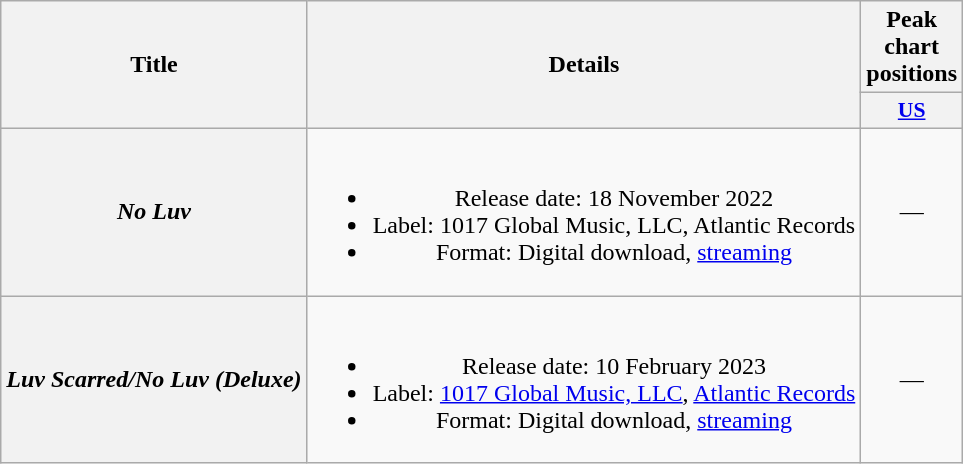<table class="wikitable plainrowheaders" style="text-align:center;">
<tr>
<th scope="col" rowspan="2">Title</th>
<th scope="col" rowspan="2">Details</th>
<th scope="col" colspan="1">Peak chart positions</th>
</tr>
<tr>
<th scope="col" style="width:3em;font-size:90%;"><a href='#'>US</a><br></th>
</tr>
<tr>
<th scope="row"><em>No Luv</em></th>
<td><br><ul><li>Release date: 18 November 2022</li><li>Label: 1017 Global Music, LLC, Atlantic Records</li><li>Format: Digital download, <a href='#'>streaming</a></li></ul></td>
<td>—</td>
</tr>
<tr>
<th scope="row"><em>Luv Scarred/No Luv (Deluxe)</em></th>
<td><br><ul><li>Release date: 10 February 2023</li><li>Label: <a href='#'>1017 Global Music, LLC</a>, <a href='#'>Atlantic Records</a></li><li>Format: Digital download, <a href='#'>streaming</a></li></ul></td>
<td>—</td>
</tr>
</table>
